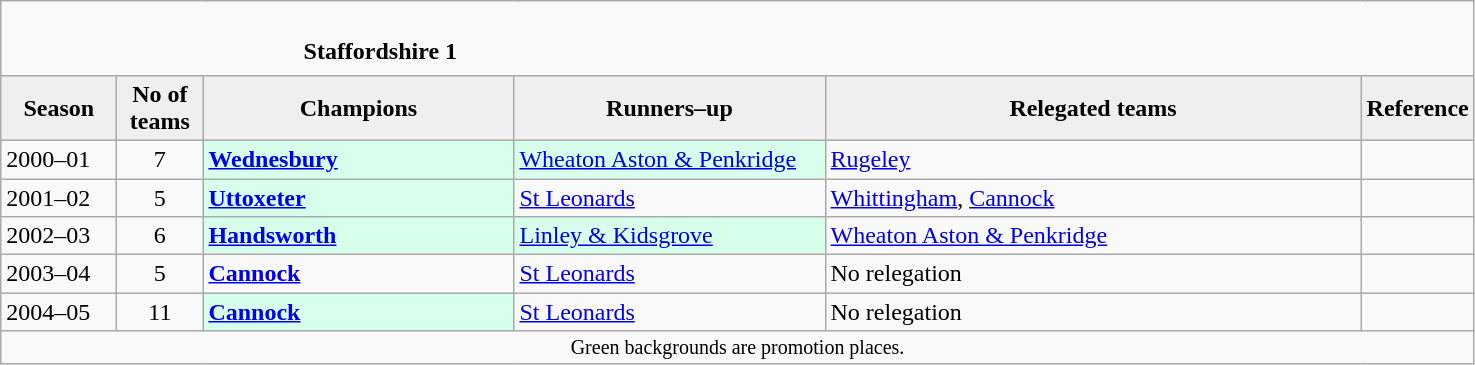<table class="wikitable" style="text-align: left;">
<tr>
<td colspan="11" cellpadding="0" cellspacing="0"><br><table border="0" style="width:100%;" cellpadding="0" cellspacing="0">
<tr>
<td style="width:20%; border:0;"></td>
<td style="border:0;"><strong>Staffordshire 1</strong></td>
<td style="width:20%; border:0;"></td>
</tr>
</table>
</td>
</tr>
<tr>
<th style="background:#efefef; width:70px;">Season</th>
<th style="background:#efefef; width:50px;">No of teams</th>
<th style="background:#efefef; width:200px;">Champions</th>
<th style="background:#efefef; width:200px;">Runners–up</th>
<th style="background:#efefef; width:350px;">Relegated teams</th>
<th style="background:#efefef; width:50px;">Reference</th>
</tr>
<tr align=left>
<td>2000–01</td>
<td style="text-align: center;">7</td>
<td style="background:#d8ffeb;"><strong><a href='#'>Wednesbury</a></strong></td>
<td style="background:#d8ffeb;"><a href='#'>Wheaton Aston & Penkridge</a></td>
<td><a href='#'>Rugeley</a></td>
<td></td>
</tr>
<tr>
<td>2001–02</td>
<td style="text-align: center;">5</td>
<td style="background:#d8ffeb;"><strong><a href='#'>Uttoxeter</a></strong></td>
<td><a href='#'>St Leonards</a></td>
<td><a href='#'>Whittingham</a>, <a href='#'>Cannock</a></td>
<td></td>
</tr>
<tr>
<td>2002–03</td>
<td style="text-align: center;">6</td>
<td style="background:#d8ffeb;"><strong><a href='#'>Handsworth</a></strong></td>
<td style="background:#d8ffeb;"><a href='#'>Linley & Kidsgrove</a></td>
<td><a href='#'>Wheaton Aston & Penkridge</a></td>
<td></td>
</tr>
<tr>
<td>2003–04</td>
<td style="text-align: center;">5</td>
<td><strong><a href='#'>Cannock</a></strong></td>
<td><a href='#'>St Leonards</a></td>
<td>No relegation</td>
<td></td>
</tr>
<tr>
<td>2004–05</td>
<td style="text-align: center;">11</td>
<td style="background:#d8ffeb;"><strong><a href='#'>Cannock</a></strong></td>
<td><a href='#'>St Leonards</a></td>
<td>No relegation</td>
<td></td>
</tr>
<tr>
<td colspan="15"  style="border:0; font-size:smaller; text-align:center;">Green backgrounds are promotion places.</td>
</tr>
</table>
